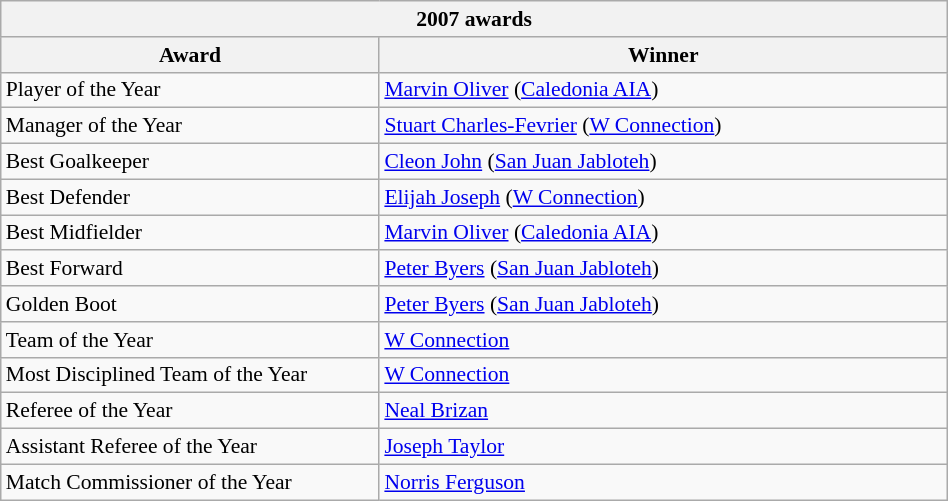<table class="collapsible wikitable collapsed" width=50%; style="font-size:90%;">
<tr>
<th colspan="4">2007 awards</th>
</tr>
<tr>
<th width=20%>Award</th>
<th width=30%>Winner</th>
</tr>
<tr>
<td>Player of the Year</td>
<td> <a href='#'>Marvin Oliver</a> (<a href='#'>Caledonia AIA</a>)</td>
</tr>
<tr>
<td>Manager of the Year</td>
<td> <a href='#'>Stuart Charles-Fevrier</a> (<a href='#'>W Connection</a>)</td>
</tr>
<tr>
<td>Best Goalkeeper</td>
<td> <a href='#'>Cleon John</a> (<a href='#'>San Juan Jabloteh</a>)</td>
</tr>
<tr>
<td>Best Defender</td>
<td> <a href='#'>Elijah Joseph</a> (<a href='#'>W Connection</a>)</td>
</tr>
<tr>
<td>Best Midfielder</td>
<td> <a href='#'>Marvin Oliver</a> (<a href='#'>Caledonia AIA</a>)</td>
</tr>
<tr>
<td>Best Forward</td>
<td> <a href='#'>Peter Byers</a> (<a href='#'>San Juan Jabloteh</a>)</td>
</tr>
<tr>
<td>Golden Boot</td>
<td> <a href='#'>Peter Byers</a> (<a href='#'>San Juan Jabloteh</a>)</td>
</tr>
<tr>
<td>Team of the Year</td>
<td><a href='#'>W Connection</a></td>
</tr>
<tr>
<td>Most Disciplined Team of the Year</td>
<td><a href='#'>W Connection</a></td>
</tr>
<tr>
<td>Referee of the Year</td>
<td><a href='#'>Neal Brizan</a></td>
</tr>
<tr>
<td>Assistant Referee of the Year</td>
<td><a href='#'>Joseph Taylor</a></td>
</tr>
<tr>
<td>Match Commissioner of the Year</td>
<td><a href='#'>Norris Ferguson</a></td>
</tr>
</table>
